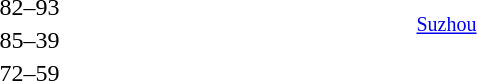<table style="text-align:center">
<tr>
<th width=200></th>
<th width=100></th>
<th width=200></th>
<th></th>
</tr>
<tr>
<td align=right></td>
<td>82–93</td>
<td align=left><strong></strong></td>
<td align=left rowspan=2><small><a href='#'>Suzhou</a></small></td>
</tr>
<tr>
<td align=right><strong></strong></td>
<td>85–39</td>
<td align=left></td>
</tr>
<tr>
<td align=right><strong></strong></td>
<td>72–59</td>
<td align=left></td>
</tr>
</table>
